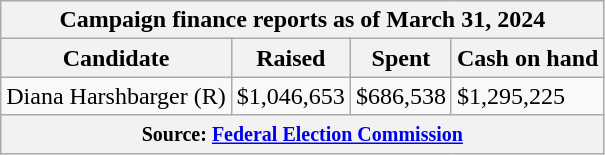<table class="wikitable sortable">
<tr>
<th colspan=4>Campaign finance reports as of March 31, 2024</th>
</tr>
<tr style="text-align:center;">
<th>Candidate</th>
<th>Raised</th>
<th>Spent</th>
<th>Cash on hand</th>
</tr>
<tr>
<td>Diana Harshbarger (R)</td>
<td>$1,046,653</td>
<td>$686,538</td>
<td>$1,295,225</td>
</tr>
<tr>
<th colspan="4"><small>Source: <a href='#'>Federal Election Commission</a></small></th>
</tr>
</table>
